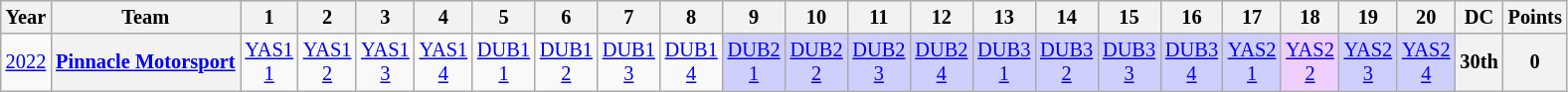<table class="wikitable" style="text-align:center; font-size:85%">
<tr>
<th>Year</th>
<th>Team</th>
<th>1</th>
<th>2</th>
<th>3</th>
<th>4</th>
<th>5</th>
<th>6</th>
<th>7</th>
<th>8</th>
<th>9</th>
<th>10</th>
<th>11</th>
<th>12</th>
<th>13</th>
<th>14</th>
<th>15</th>
<th>16</th>
<th>17</th>
<th>18</th>
<th>19</th>
<th>20</th>
<th>DC</th>
<th>Points</th>
</tr>
<tr>
<td><a href='#'>2022</a></td>
<th nowrap><a href='#'>Pinnacle Motorsport</a></th>
<td style="background:#;"><a href='#'>YAS1<br>1</a></td>
<td style="background:#;"><a href='#'>YAS1<br>2</a></td>
<td style="background:#;"><a href='#'>YAS1<br>3</a></td>
<td style="background:#;"><a href='#'>YAS1<br>4</a></td>
<td style="background:#;"><a href='#'>DUB1<br>1</a></td>
<td style="background:#;"><a href='#'>DUB1<br>2</a></td>
<td style="background:#;"><a href='#'>DUB1<br>3</a></td>
<td style="background:#;"><a href='#'>DUB1<br>4</a></td>
<td style="background:#CFCFFF;"><a href='#'>DUB2<br>1</a><br></td>
<td style="background:#CFCFFF;"><a href='#'>DUB2<br>2</a><br></td>
<td style="background:#CFCFFF;"><a href='#'>DUB2<br>3</a><br></td>
<td style="background:#CFCFFF;"><a href='#'>DUB2<br>4</a><br></td>
<td style="background:#CFCFFF;"><a href='#'>DUB3<br>1</a><br></td>
<td style="background:#CFCFFF;"><a href='#'>DUB3<br>2</a><br></td>
<td style="background:#CFCFFF;"><a href='#'>DUB3<br>3</a><br></td>
<td style="background:#CFCFFF;"><a href='#'>DUB3<br>4</a><br></td>
<td style="background:#CFCFFF;"><a href='#'>YAS2<br>1</a><br></td>
<td style="background:#EFCFFF;"><a href='#'>YAS2<br>2</a><br></td>
<td style="background:#CFCFFF;"><a href='#'>YAS2<br>3</a><br></td>
<td style="background:#CFCFFF;"><a href='#'>YAS2<br>4</a><br></td>
<th>30th</th>
<th>0</th>
</tr>
</table>
